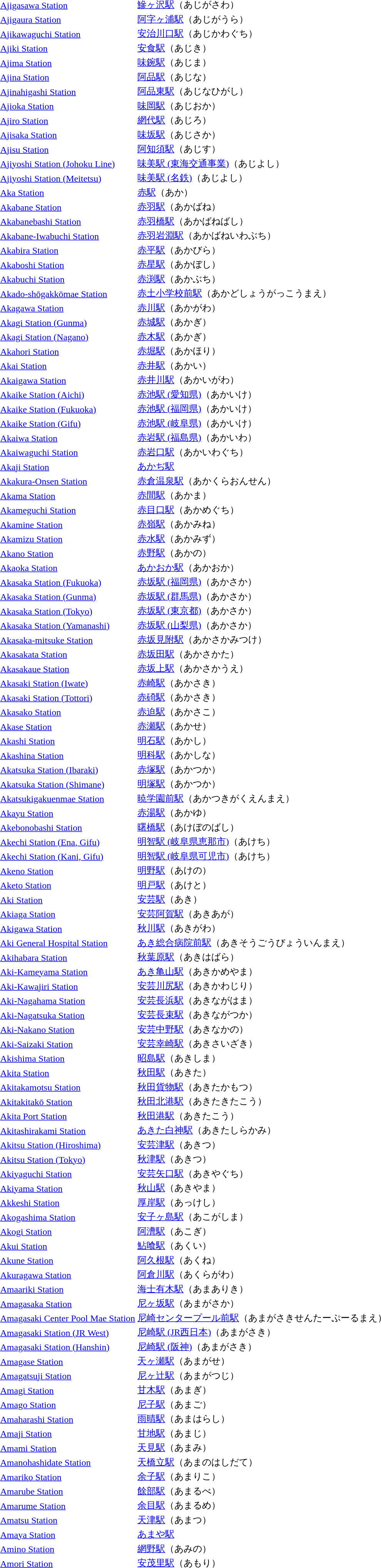<table>
<tr>
<td><a href='#'>Ajigasawa Station</a></td>
<td><a href='#'>鰺ヶ沢駅</a>（あじがさわ）</td>
</tr>
<tr>
<td><a href='#'>Ajigaura Station</a></td>
<td><a href='#'>阿字ヶ浦駅</a>（あじがうら）</td>
</tr>
<tr>
<td><a href='#'>Ajikawaguchi Station</a></td>
<td><a href='#'>安治川口駅</a>（あじかわぐち）</td>
</tr>
<tr>
<td><a href='#'>Ajiki Station</a></td>
<td><a href='#'>安食駅</a>（あじき）</td>
</tr>
<tr>
<td><a href='#'>Ajima Station</a></td>
<td><a href='#'>味鋺駅</a>（あじま）</td>
</tr>
<tr>
<td><a href='#'>Ajina Station</a></td>
<td><a href='#'>阿品駅</a>（あじな）</td>
</tr>
<tr>
<td><a href='#'>Ajinahigashi Station</a></td>
<td><a href='#'>阿品東駅</a>（あじなひがし）</td>
</tr>
<tr>
<td><a href='#'>Ajioka Station</a></td>
<td><a href='#'>味岡駅</a>（あじおか）</td>
</tr>
<tr>
<td><a href='#'>Ajiro Station</a></td>
<td><a href='#'>網代駅</a>（あじろ）</td>
</tr>
<tr>
<td><a href='#'>Ajisaka Station</a></td>
<td><a href='#'>味坂駅</a>（あじさか）</td>
</tr>
<tr>
<td><a href='#'>Ajisu Station</a></td>
<td><a href='#'>阿知須駅</a>（あじす）</td>
</tr>
<tr>
<td><a href='#'>Ajiyoshi Station (Johoku Line)</a></td>
<td><a href='#'>味美駅 (東海交通事業)</a>（あじよし）</td>
</tr>
<tr>
<td><a href='#'>Ajiyoshi Station (Meitetsu)</a></td>
<td><a href='#'>味美駅 (名鉄)</a>（あじよし）</td>
</tr>
<tr>
<td><a href='#'>Aka Station</a></td>
<td><a href='#'>赤駅</a>（あか）</td>
</tr>
<tr>
<td><a href='#'>Akabane Station</a></td>
<td><a href='#'>赤羽駅</a>（あかばね）</td>
</tr>
<tr>
<td><a href='#'>Akabanebashi Station</a></td>
<td><a href='#'>赤羽橋駅</a>（あかばねばし）</td>
</tr>
<tr>
<td><a href='#'>Akabane-Iwabuchi Station</a></td>
<td><a href='#'>赤羽岩淵駅</a>（あかばねいわぶち）</td>
</tr>
<tr>
<td><a href='#'>Akabira Station</a></td>
<td><a href='#'>赤平駅</a>（あかびら）</td>
</tr>
<tr>
<td><a href='#'>Akaboshi Station</a></td>
<td><a href='#'>赤星駅</a>（あかぼし）</td>
</tr>
<tr>
<td><a href='#'>Akabuchi Station</a></td>
<td><a href='#'>赤渕駅</a>（あかぶち）</td>
</tr>
<tr>
<td><a href='#'>Akado-shōgakkōmae Station</a></td>
<td><a href='#'>赤土小学校前駅</a>（あかどしょうがっこうまえ）</td>
</tr>
<tr>
<td><a href='#'>Akagawa Station</a></td>
<td><a href='#'>赤川駅</a>（あかがわ）</td>
</tr>
<tr>
<td><a href='#'>Akagi Station (Gunma)</a></td>
<td><a href='#'>赤城駅</a>（あかぎ）</td>
</tr>
<tr>
<td><a href='#'>Akagi Station (Nagano)</a></td>
<td><a href='#'>赤木駅</a>（あかぎ）</td>
</tr>
<tr>
<td><a href='#'>Akahori Station</a></td>
<td><a href='#'>赤堀駅</a>（あかほり）</td>
</tr>
<tr>
<td><a href='#'>Akai Station</a></td>
<td><a href='#'>赤井駅</a>（あかい）</td>
</tr>
<tr>
<td><a href='#'>Akaigawa Station</a></td>
<td><a href='#'>赤井川駅</a>（あかいがわ）</td>
</tr>
<tr>
<td><a href='#'>Akaike Station (Aichi)</a></td>
<td><a href='#'>赤池駅 (愛知県)</a>（あかいけ）</td>
</tr>
<tr>
<td><a href='#'>Akaike Station (Fukuoka)</a></td>
<td><a href='#'>赤池駅 (福岡県)</a>（あかいけ）</td>
</tr>
<tr>
<td><a href='#'>Akaike Station (Gifu)</a></td>
<td><a href='#'>赤池駅 (岐阜県)</a>（あかいけ）</td>
</tr>
<tr>
<td><a href='#'>Akaiwa Station</a></td>
<td><a href='#'>赤岩駅 (福島県)</a>（あかいわ）</td>
</tr>
<tr>
<td><a href='#'>Akaiwaguchi Station</a></td>
<td><a href='#'>赤岩口駅</a>（あかいわぐち）</td>
</tr>
<tr>
<td><a href='#'>Akaji Station</a></td>
<td><a href='#'>あかぢ駅</a></td>
</tr>
<tr>
<td><a href='#'>Akakura-Onsen Station</a></td>
<td><a href='#'>赤倉温泉駅</a>（あかくらおんせん）</td>
</tr>
<tr>
<td><a href='#'>Akama Station</a></td>
<td><a href='#'>赤間駅</a>（あかま）</td>
</tr>
<tr>
<td><a href='#'>Akameguchi Station</a></td>
<td><a href='#'>赤目口駅</a>（あかめぐち）</td>
</tr>
<tr>
<td><a href='#'>Akamine Station</a></td>
<td><a href='#'>赤嶺駅</a>（あかみね）</td>
</tr>
<tr>
<td><a href='#'>Akamizu Station</a></td>
<td><a href='#'>赤水駅</a>（あかみず）</td>
</tr>
<tr>
<td><a href='#'>Akano Station</a></td>
<td><a href='#'>赤野駅</a>（あかの）</td>
</tr>
<tr>
<td><a href='#'>Akaoka Station</a></td>
<td><a href='#'>あかおか駅</a>（あかおか）</td>
</tr>
<tr>
<td><a href='#'>Akasaka Station (Fukuoka)</a></td>
<td><a href='#'>赤坂駅 (福岡県)</a>（あかさか）</td>
</tr>
<tr>
<td><a href='#'>Akasaka Station (Gunma)</a></td>
<td><a href='#'>赤坂駅 (群馬県)</a>（あかさか）</td>
</tr>
<tr>
<td><a href='#'>Akasaka Station (Tokyo)</a></td>
<td><a href='#'>赤坂駅 (東京都)</a>（あかさか）</td>
</tr>
<tr>
<td><a href='#'>Akasaka Station (Yamanashi)</a></td>
<td><a href='#'>赤坂駅 (山梨県)</a>（あかさか）</td>
</tr>
<tr>
<td><a href='#'>Akasaka-mitsuke Station</a></td>
<td><a href='#'>赤坂見附駅</a>（あかさかみつけ）</td>
</tr>
<tr>
<td><a href='#'>Akasakata Station</a></td>
<td><a href='#'>赤坂田駅</a>（あかさかた）</td>
</tr>
<tr>
<td><a href='#'>Akasakaue Station</a></td>
<td><a href='#'>赤坂上駅</a>（あかさかうえ）</td>
</tr>
<tr>
<td><a href='#'>Akasaki Station (Iwate)</a></td>
<td><a href='#'>赤崎駅</a>（あかさき）</td>
</tr>
<tr>
<td><a href='#'>Akasaki Station (Tottori)</a></td>
<td><a href='#'>赤碕駅</a>（あかさき）</td>
</tr>
<tr>
<td><a href='#'>Akasako Station</a></td>
<td><a href='#'>赤迫駅</a>（あかさこ）</td>
</tr>
<tr>
<td><a href='#'>Akase Station</a></td>
<td><a href='#'>赤瀬駅</a>（あかせ）</td>
</tr>
<tr>
<td><a href='#'>Akashi Station</a></td>
<td><a href='#'>明石駅</a>（あかし）</td>
</tr>
<tr>
<td><a href='#'>Akashina Station</a></td>
<td><a href='#'>明科駅</a>（あかしな）</td>
</tr>
<tr>
<td><a href='#'>Akatsuka Station (Ibaraki)</a></td>
<td><a href='#'>赤塚駅</a>（あかつか）</td>
</tr>
<tr>
<td><a href='#'>Akatsuka Station (Shimane)</a></td>
<td><a href='#'>明塚駅</a>（あかつか）</td>
</tr>
<tr>
<td><a href='#'>Akatsukigakuenmae Station</a></td>
<td><a href='#'>暁学園前駅</a>（あかつきがくえんまえ）</td>
</tr>
<tr>
<td><a href='#'>Akayu Station</a></td>
<td><a href='#'>赤湯駅</a>（あかゆ）</td>
</tr>
<tr>
<td><a href='#'>Akebonobashi Station</a></td>
<td><a href='#'>曙橋駅</a>（あけぼのばし）</td>
</tr>
<tr>
<td><a href='#'>Akechi Station (Ena, Gifu)</a></td>
<td><a href='#'>明智駅 (岐阜県恵那市)</a>（あけち）</td>
</tr>
<tr>
<td><a href='#'>Akechi Station (Kani, Gifu)</a></td>
<td><a href='#'>明智駅 (岐阜県可児市)</a>（あけち）</td>
</tr>
<tr>
<td><a href='#'>Akeno Station</a></td>
<td><a href='#'>明野駅</a>（あけの）</td>
</tr>
<tr>
<td><a href='#'>Aketo Station</a></td>
<td><a href='#'>明戸駅</a>（あけと）</td>
</tr>
<tr>
<td><a href='#'>Aki Station</a></td>
<td><a href='#'>安芸駅</a>（あき）</td>
</tr>
<tr>
<td><a href='#'>Akiaga Station</a></td>
<td><a href='#'>安芸阿賀駅</a>（あきあが）</td>
</tr>
<tr>
<td><a href='#'>Akigawa Station</a></td>
<td><a href='#'>秋川駅</a>（あきがわ）</td>
</tr>
<tr>
<td><a href='#'>Aki General Hospital Station</a></td>
<td><a href='#'>あき総合病院前駅</a>（あきそうごうびょういんまえ）</td>
</tr>
<tr>
<td><a href='#'>Akihabara Station</a></td>
<td><a href='#'>秋葉原駅</a>（あきはばら）</td>
</tr>
<tr>
<td><a href='#'>Aki-Kameyama Station</a></td>
<td><a href='#'>あき亀山駅</a>（あきかめやま）</td>
</tr>
<tr>
<td><a href='#'>Aki-Kawajiri Station</a></td>
<td><a href='#'>安芸川尻駅</a>（あきかわじり）</td>
</tr>
<tr>
<td><a href='#'>Aki-Nagahama Station</a></td>
<td><a href='#'>安芸長浜駅</a>（あきながはま）</td>
</tr>
<tr>
<td><a href='#'>Aki-Nagatsuka Station</a></td>
<td><a href='#'>安芸長束駅</a>（あきながつか）</td>
</tr>
<tr>
<td><a href='#'>Aki-Nakano Station</a></td>
<td><a href='#'>安芸中野駅</a>（あきなかの）</td>
</tr>
<tr>
<td><a href='#'>Aki-Saizaki Station</a></td>
<td><a href='#'>安芸幸崎駅</a>（あきさいざき）</td>
</tr>
<tr>
<td><a href='#'>Akishima Station</a></td>
<td><a href='#'>昭島駅</a>（あきしま）</td>
</tr>
<tr>
<td><a href='#'>Akita Station</a></td>
<td><a href='#'>秋田駅</a>（あきた）</td>
</tr>
<tr>
<td><a href='#'>Akitakamotsu Station</a></td>
<td><a href='#'>秋田貨物駅</a>（あきたかもつ）</td>
</tr>
<tr>
<td><a href='#'>Akitakitakō Station</a></td>
<td><a href='#'>秋田北港駅</a>（あきたきたこう）</td>
</tr>
<tr>
<td><a href='#'>Akita Port Station</a></td>
<td><a href='#'>秋田港駅</a>（あきたこう）</td>
</tr>
<tr>
<td><a href='#'>Akitashirakami Station</a></td>
<td><a href='#'>あきた白神駅</a>（あきたしらかみ）</td>
</tr>
<tr>
<td><a href='#'>Akitsu Station (Hiroshima)</a></td>
<td><a href='#'>安芸津駅</a>（あきつ）</td>
</tr>
<tr>
<td><a href='#'>Akitsu Station (Tokyo)</a></td>
<td><a href='#'>秋津駅</a>（あきつ）</td>
</tr>
<tr>
<td><a href='#'>Akiyaguchi Station</a></td>
<td><a href='#'>安芸矢口駅</a>（あきやぐち）</td>
</tr>
<tr>
<td><a href='#'>Akiyama Station</a></td>
<td><a href='#'>秋山駅</a>（あきやま）</td>
</tr>
<tr>
<td><a href='#'>Akkeshi Station</a></td>
<td><a href='#'>厚岸駅</a>（あっけし）</td>
</tr>
<tr>
<td><a href='#'>Akogashima Station</a></td>
<td><a href='#'>安子ヶ島駅</a>（あこがしま）</td>
</tr>
<tr>
<td><a href='#'>Akogi Station</a></td>
<td><a href='#'>阿漕駅</a>（あこぎ）</td>
</tr>
<tr>
<td><a href='#'>Akui Station</a></td>
<td><a href='#'>鮎喰駅</a>（あくい）</td>
</tr>
<tr>
<td><a href='#'>Akune Station</a></td>
<td><a href='#'>阿久根駅</a>（あくね）</td>
</tr>
<tr>
<td><a href='#'>Akuragawa Station</a></td>
<td><a href='#'>阿倉川駅</a>（あくらがわ）</td>
</tr>
<tr>
<td><a href='#'>Amaariki Station</a></td>
<td><a href='#'>海士有木駅</a>（あまありき）</td>
</tr>
<tr>
<td><a href='#'>Amagasaka Station</a></td>
<td><a href='#'>尼ヶ坂駅</a>（あまがさか）</td>
</tr>
<tr>
<td><a href='#'>Amagasaki Center Pool Mae Station</a></td>
<td><a href='#'>尼崎センタープール前駅</a>（あまがさきせんたーぷーるまえ）</td>
</tr>
<tr>
<td><a href='#'>Amagasaki Station (JR West)</a></td>
<td><a href='#'>尼崎駅 (JR西日本)</a>（あまがさき）</td>
</tr>
<tr>
<td><a href='#'>Amagasaki Station (Hanshin)</a></td>
<td><a href='#'>尼崎駅 (阪神)</a>（あまがさき）</td>
</tr>
<tr>
<td><a href='#'>Amagase Station</a></td>
<td><a href='#'>天ヶ瀬駅</a>（あまがせ）</td>
</tr>
<tr>
<td><a href='#'>Amagatsuji Station</a></td>
<td><a href='#'>尼ヶ辻駅</a>（あまがつじ）</td>
</tr>
<tr>
<td><a href='#'>Amagi Station</a></td>
<td><a href='#'>甘木駅</a>（あまぎ）</td>
</tr>
<tr>
<td><a href='#'>Amago Station</a></td>
<td><a href='#'>尼子駅</a>（あまご）</td>
</tr>
<tr>
<td><a href='#'>Amaharashi Station</a></td>
<td><a href='#'>雨晴駅</a>（あまはらし）</td>
</tr>
<tr>
<td><a href='#'>Amaji Station</a></td>
<td><a href='#'>甘地駅</a>（あまじ）</td>
</tr>
<tr>
<td><a href='#'>Amami Station</a></td>
<td><a href='#'>天見駅</a>（あまみ）</td>
</tr>
<tr>
<td><a href='#'>Amanohashidate Station</a></td>
<td><a href='#'>天橋立駅</a>（あまのはしだて）</td>
</tr>
<tr>
<td><a href='#'>Amariko Station</a></td>
<td><a href='#'>余子駅</a>（あまりこ）</td>
</tr>
<tr>
<td><a href='#'>Amarube Station</a></td>
<td><a href='#'>餘部駅</a>（あまるべ）</td>
</tr>
<tr>
<td><a href='#'>Amarume Station</a></td>
<td><a href='#'>余目駅</a>（あまるめ）</td>
</tr>
<tr>
<td><a href='#'>Amatsu Station</a></td>
<td><a href='#'>天津駅</a>（あまつ）</td>
</tr>
<tr>
<td><a href='#'>Amaya Station</a></td>
<td><a href='#'>あまや駅</a></td>
</tr>
<tr>
<td><a href='#'>Amino Station</a></td>
<td><a href='#'>網野駅</a>（あみの）</td>
</tr>
<tr>
<td><a href='#'>Amori Station</a></td>
<td><a href='#'>安茂里駅</a>（あもり）</td>
</tr>
</table>
